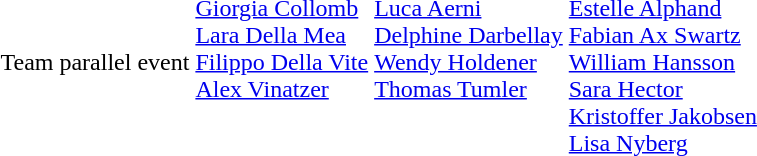<table>
<tr>
<td>Team parallel event<br></td>
<td valign=top><br><a href='#'>Giorgia Collomb</a><br><a href='#'>Lara Della Mea</a><br><a href='#'>Filippo Della Vite</a><br><a href='#'>Alex Vinatzer</a></td>
<td valign=top><br><a href='#'>Luca Aerni</a><br><a href='#'>Delphine Darbellay</a><br><a href='#'>Wendy Holdener</a><br><a href='#'>Thomas Tumler</a></td>
<td valign=top><br><a href='#'>Estelle Alphand</a><br><a href='#'>Fabian Ax Swartz</a><br><a href='#'>William Hansson</a><br><a href='#'>Sara Hector</a><br><a href='#'>Kristoffer Jakobsen</a><br><a href='#'>Lisa Nyberg</a></td>
</tr>
</table>
